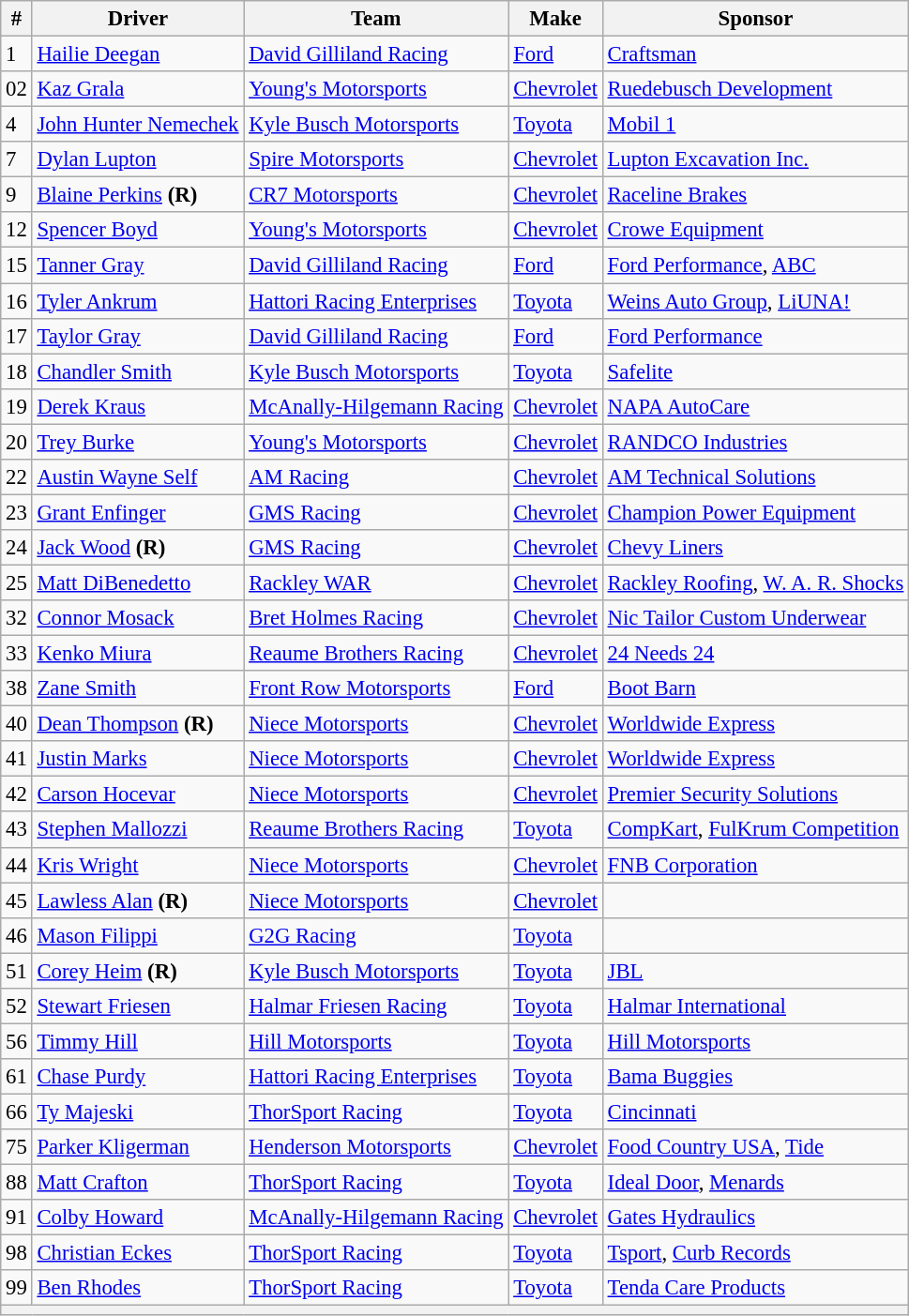<table class="wikitable" style="font-size:95%">
<tr>
<th>#</th>
<th>Driver</th>
<th>Team</th>
<th>Make</th>
<th>Sponsor</th>
</tr>
<tr>
<td>1</td>
<td><a href='#'>Hailie Deegan</a></td>
<td><a href='#'>David Gilliland Racing</a></td>
<td><a href='#'>Ford</a></td>
<td><a href='#'>Craftsman</a></td>
</tr>
<tr>
<td>02</td>
<td><a href='#'>Kaz Grala</a></td>
<td><a href='#'>Young's Motorsports</a></td>
<td><a href='#'>Chevrolet</a></td>
<td><a href='#'>Ruedebusch Development</a></td>
</tr>
<tr>
<td>4</td>
<td><a href='#'>John Hunter Nemechek</a></td>
<td><a href='#'>Kyle Busch Motorsports</a></td>
<td><a href='#'>Toyota</a></td>
<td><a href='#'>Mobil 1</a></td>
</tr>
<tr>
<td>7</td>
<td><a href='#'>Dylan Lupton</a></td>
<td><a href='#'>Spire Motorsports</a></td>
<td><a href='#'>Chevrolet</a></td>
<td><a href='#'>Lupton Excavation Inc.</a></td>
</tr>
<tr>
<td>9</td>
<td><a href='#'>Blaine Perkins</a> <strong>(R)</strong></td>
<td><a href='#'>CR7 Motorsports</a></td>
<td><a href='#'>Chevrolet</a></td>
<td><a href='#'>Raceline Brakes</a></td>
</tr>
<tr>
<td>12</td>
<td><a href='#'>Spencer Boyd</a></td>
<td><a href='#'>Young's Motorsports</a></td>
<td><a href='#'>Chevrolet</a></td>
<td><a href='#'>Crowe Equipment</a></td>
</tr>
<tr>
<td>15</td>
<td><a href='#'>Tanner Gray</a></td>
<td><a href='#'>David Gilliland Racing</a></td>
<td><a href='#'>Ford</a></td>
<td><a href='#'>Ford Performance</a>, <a href='#'>ABC</a></td>
</tr>
<tr>
<td>16</td>
<td><a href='#'>Tyler Ankrum</a></td>
<td><a href='#'>Hattori Racing Enterprises</a></td>
<td><a href='#'>Toyota</a></td>
<td><a href='#'>Weins Auto Group</a>, <a href='#'>LiUNA!</a></td>
</tr>
<tr>
<td>17</td>
<td><a href='#'>Taylor Gray</a></td>
<td><a href='#'>David Gilliland Racing</a></td>
<td><a href='#'>Ford</a></td>
<td><a href='#'>Ford Performance</a></td>
</tr>
<tr>
<td>18</td>
<td><a href='#'>Chandler Smith</a></td>
<td><a href='#'>Kyle Busch Motorsports</a></td>
<td><a href='#'>Toyota</a></td>
<td><a href='#'>Safelite</a></td>
</tr>
<tr>
<td>19</td>
<td><a href='#'>Derek Kraus</a></td>
<td><a href='#'>McAnally-Hilgemann Racing</a></td>
<td><a href='#'>Chevrolet</a></td>
<td><a href='#'>NAPA AutoCare</a></td>
</tr>
<tr>
<td>20</td>
<td><a href='#'>Trey Burke</a></td>
<td><a href='#'>Young's Motorsports</a></td>
<td><a href='#'>Chevrolet</a></td>
<td><a href='#'>RANDCO Industries</a></td>
</tr>
<tr>
<td>22</td>
<td><a href='#'>Austin Wayne Self</a></td>
<td><a href='#'>AM Racing</a></td>
<td><a href='#'>Chevrolet</a></td>
<td><a href='#'>AM Technical Solutions</a></td>
</tr>
<tr>
<td>23</td>
<td><a href='#'>Grant Enfinger</a></td>
<td><a href='#'>GMS Racing</a></td>
<td><a href='#'>Chevrolet</a></td>
<td><a href='#'>Champion Power Equipment</a></td>
</tr>
<tr>
<td>24</td>
<td><a href='#'>Jack Wood</a> <strong>(R)</strong></td>
<td><a href='#'>GMS Racing</a></td>
<td><a href='#'>Chevrolet</a></td>
<td><a href='#'>Chevy Liners</a></td>
</tr>
<tr>
<td>25</td>
<td><a href='#'>Matt DiBenedetto</a></td>
<td><a href='#'>Rackley WAR</a></td>
<td><a href='#'>Chevrolet</a></td>
<td><a href='#'>Rackley Roofing</a>, <a href='#'>W. A. R. Shocks</a></td>
</tr>
<tr>
<td>32</td>
<td><a href='#'>Connor Mosack</a></td>
<td><a href='#'>Bret Holmes Racing</a></td>
<td><a href='#'>Chevrolet</a></td>
<td><a href='#'>Nic Tailor Custom Underwear</a></td>
</tr>
<tr>
<td>33</td>
<td><a href='#'>Kenko Miura</a></td>
<td><a href='#'>Reaume Brothers Racing</a></td>
<td><a href='#'>Chevrolet</a></td>
<td><a href='#'>24 Needs 24</a></td>
</tr>
<tr>
<td>38</td>
<td><a href='#'>Zane Smith</a></td>
<td><a href='#'>Front Row Motorsports</a></td>
<td><a href='#'>Ford</a></td>
<td><a href='#'>Boot Barn</a></td>
</tr>
<tr>
<td>40</td>
<td><a href='#'>Dean Thompson</a> <strong>(R)</strong></td>
<td><a href='#'>Niece Motorsports</a></td>
<td><a href='#'>Chevrolet</a></td>
<td><a href='#'>Worldwide Express</a></td>
</tr>
<tr>
<td>41</td>
<td><a href='#'>Justin Marks</a></td>
<td><a href='#'>Niece Motorsports</a></td>
<td><a href='#'>Chevrolet</a></td>
<td><a href='#'>Worldwide Express</a></td>
</tr>
<tr>
<td>42</td>
<td><a href='#'>Carson Hocevar</a></td>
<td><a href='#'>Niece Motorsports</a></td>
<td><a href='#'>Chevrolet</a></td>
<td><a href='#'>Premier Security Solutions</a></td>
</tr>
<tr>
<td>43</td>
<td><a href='#'>Stephen Mallozzi</a></td>
<td><a href='#'>Reaume Brothers Racing</a></td>
<td><a href='#'>Toyota</a></td>
<td><a href='#'>CompKart</a>, <a href='#'>FulKrum Competition</a></td>
</tr>
<tr>
<td>44</td>
<td><a href='#'>Kris Wright</a></td>
<td><a href='#'>Niece Motorsports</a></td>
<td><a href='#'>Chevrolet</a></td>
<td><a href='#'>FNB Corporation</a></td>
</tr>
<tr>
<td>45</td>
<td><a href='#'>Lawless Alan</a> <strong>(R)</strong></td>
<td><a href='#'>Niece Motorsports</a></td>
<td><a href='#'>Chevrolet</a></td>
<td></td>
</tr>
<tr>
<td>46</td>
<td><a href='#'>Mason Filippi</a></td>
<td><a href='#'>G2G Racing</a></td>
<td><a href='#'>Toyota</a></td>
<td></td>
</tr>
<tr>
<td>51</td>
<td><a href='#'>Corey Heim</a> <strong>(R)</strong></td>
<td><a href='#'>Kyle Busch Motorsports</a></td>
<td><a href='#'>Toyota</a></td>
<td><a href='#'>JBL</a></td>
</tr>
<tr>
<td>52</td>
<td><a href='#'>Stewart Friesen</a></td>
<td><a href='#'>Halmar Friesen Racing</a></td>
<td><a href='#'>Toyota</a></td>
<td><a href='#'>Halmar International</a></td>
</tr>
<tr>
<td>56</td>
<td><a href='#'>Timmy Hill</a></td>
<td><a href='#'>Hill Motorsports</a></td>
<td><a href='#'>Toyota</a></td>
<td><a href='#'>Hill Motorsports</a></td>
</tr>
<tr>
<td>61</td>
<td><a href='#'>Chase Purdy</a></td>
<td><a href='#'>Hattori Racing Enterprises</a></td>
<td><a href='#'>Toyota</a></td>
<td><a href='#'>Bama Buggies</a></td>
</tr>
<tr>
<td>66</td>
<td><a href='#'>Ty Majeski</a></td>
<td><a href='#'>ThorSport Racing</a></td>
<td><a href='#'>Toyota</a></td>
<td><a href='#'>Cincinnati</a></td>
</tr>
<tr>
<td>75</td>
<td><a href='#'>Parker Kligerman</a></td>
<td><a href='#'>Henderson Motorsports</a></td>
<td><a href='#'>Chevrolet</a></td>
<td><a href='#'>Food Country USA</a>, <a href='#'>Tide</a></td>
</tr>
<tr>
<td>88</td>
<td><a href='#'>Matt Crafton</a></td>
<td><a href='#'>ThorSport Racing</a></td>
<td><a href='#'>Toyota</a></td>
<td><a href='#'>Ideal Door</a>, <a href='#'>Menards</a></td>
</tr>
<tr>
<td>91</td>
<td><a href='#'>Colby Howard</a></td>
<td><a href='#'>McAnally-Hilgemann Racing</a></td>
<td><a href='#'>Chevrolet</a></td>
<td><a href='#'>Gates Hydraulics</a></td>
</tr>
<tr>
<td>98</td>
<td><a href='#'>Christian Eckes</a></td>
<td><a href='#'>ThorSport Racing</a></td>
<td><a href='#'>Toyota</a></td>
<td><a href='#'>Tsport</a>, <a href='#'>Curb Records</a></td>
</tr>
<tr>
<td>99</td>
<td><a href='#'>Ben Rhodes</a></td>
<td><a href='#'>ThorSport Racing</a></td>
<td><a href='#'>Toyota</a></td>
<td><a href='#'>Tenda Care Products</a></td>
</tr>
<tr>
<th colspan="5"></th>
</tr>
</table>
